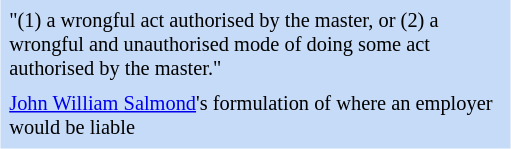<table class="toccolours" style="float: right; margin-left: 1em; margin-right: 2em; font-size: 85%; background:#c6dbf7; color:black; width:25em; max-width: 34%;" cellspacing="5">
<tr>
<td style="text-align: left;">"(1) a wrongful act authorised by the master, or (2) a wrongful and unauthorised mode of doing some act authorised by the master."</td>
</tr>
<tr>
<td style="text-align: left;"><a href='#'>John William Salmond</a>'s formulation of where an employer would be liable</td>
</tr>
</table>
